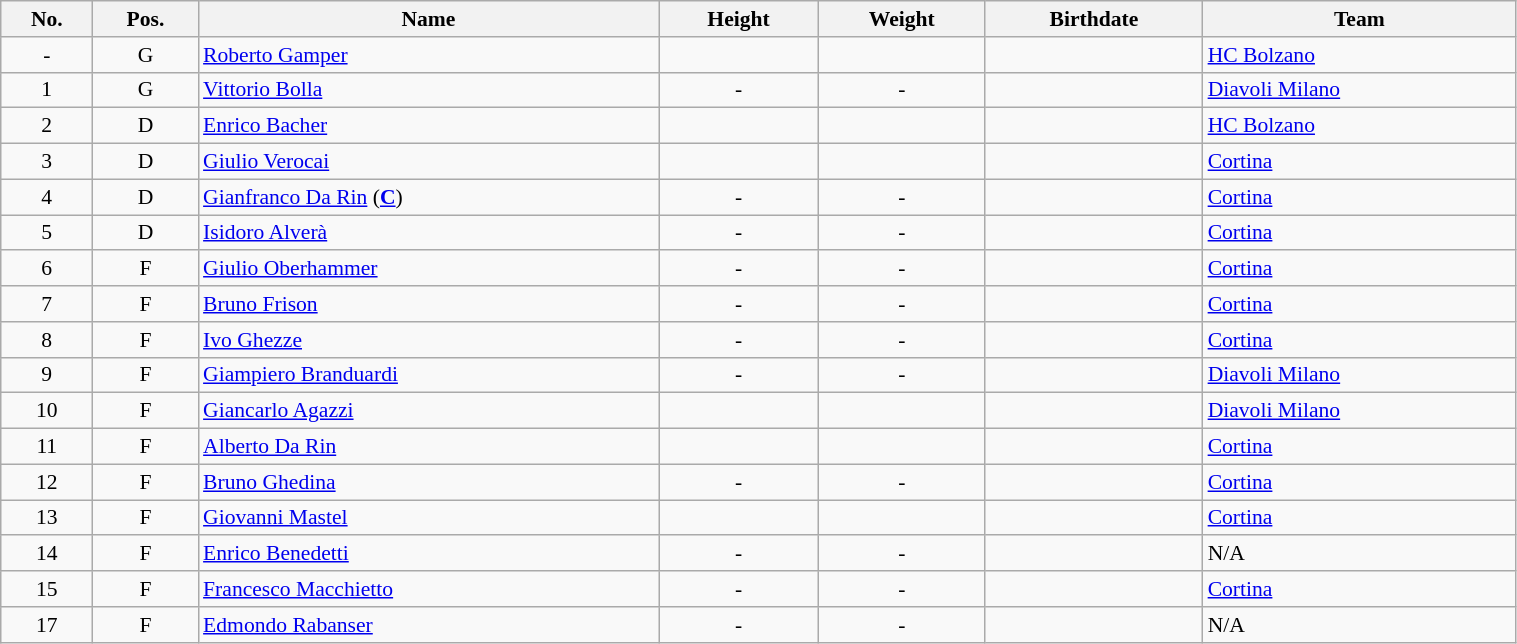<table class="wikitable sortable" width="80%" style="font-size: 90%; text-align: center;">
<tr>
<th>No.</th>
<th>Pos.</th>
<th>Name</th>
<th>Height</th>
<th>Weight</th>
<th>Birthdate</th>
<th>Team</th>
</tr>
<tr>
<td>-</td>
<td>G</td>
<td style="text-align:left;"><a href='#'>Roberto Gamper</a></td>
<td></td>
<td></td>
<td style="text-align:right;"></td>
<td style="text-align:left;"> <a href='#'>HC Bolzano</a></td>
</tr>
<tr>
<td>1</td>
<td>G</td>
<td style="text-align:left;"><a href='#'>Vittorio Bolla</a></td>
<td>-</td>
<td>-</td>
<td style="text-align:right;"></td>
<td style="text-align:left;"> <a href='#'>Diavoli Milano</a></td>
</tr>
<tr>
<td>2</td>
<td>D</td>
<td style="text-align:left;"><a href='#'>Enrico Bacher</a></td>
<td></td>
<td></td>
<td style="text-align:right;"></td>
<td style="text-align:left;"> <a href='#'>HC Bolzano</a></td>
</tr>
<tr>
<td>3</td>
<td>D</td>
<td style="text-align:left;"><a href='#'>Giulio Verocai</a></td>
<td></td>
<td></td>
<td style="text-align:right;"></td>
<td style="text-align:left;"> <a href='#'>Cortina</a></td>
</tr>
<tr>
<td>4</td>
<td>D</td>
<td style="text-align:left;"><a href='#'>Gianfranco Da Rin</a> (<strong><a href='#'>C</a></strong>)</td>
<td>-</td>
<td>-</td>
<td style="text-align:right;"></td>
<td style="text-align:left;"> <a href='#'>Cortina</a></td>
</tr>
<tr>
<td>5</td>
<td>D</td>
<td style="text-align:left;"><a href='#'>Isidoro Alverà</a></td>
<td>-</td>
<td>-</td>
<td style="text-align:right;"></td>
<td style="text-align:left;"> <a href='#'>Cortina</a></td>
</tr>
<tr>
<td>6</td>
<td>F</td>
<td style="text-align:left;"><a href='#'>Giulio Oberhammer</a></td>
<td>-</td>
<td>-</td>
<td style="text-align:right;"></td>
<td style="text-align:left;"> <a href='#'>Cortina</a></td>
</tr>
<tr>
<td>7</td>
<td>F</td>
<td style="text-align:left;"><a href='#'>Bruno Frison</a></td>
<td>-</td>
<td>-</td>
<td style="text-align:right;"></td>
<td style="text-align:left;"> <a href='#'>Cortina</a></td>
</tr>
<tr>
<td>8</td>
<td>F</td>
<td style="text-align:left;"><a href='#'>Ivo Ghezze</a></td>
<td>-</td>
<td>-</td>
<td style="text-align:right;"></td>
<td style="text-align:left;"> <a href='#'>Cortina</a></td>
</tr>
<tr>
<td>9</td>
<td>F</td>
<td style="text-align:left;"><a href='#'>Giampiero Branduardi</a></td>
<td>-</td>
<td>-</td>
<td style="text-align:right;"></td>
<td style="text-align:left;"> <a href='#'>Diavoli Milano</a></td>
</tr>
<tr>
<td>10</td>
<td>F</td>
<td style="text-align:left;"><a href='#'>Giancarlo Agazzi</a></td>
<td></td>
<td></td>
<td style="text-align:right;"></td>
<td style="text-align:left;"> <a href='#'>Diavoli Milano</a></td>
</tr>
<tr>
<td>11</td>
<td>F</td>
<td style="text-align:left;"><a href='#'>Alberto Da Rin</a></td>
<td></td>
<td></td>
<td style="text-align:right;"></td>
<td style="text-align:left;"> <a href='#'>Cortina</a></td>
</tr>
<tr>
<td>12</td>
<td>F</td>
<td style="text-align:left;"><a href='#'>Bruno Ghedina</a></td>
<td>-</td>
<td>-</td>
<td style="text-align:right;"></td>
<td style="text-align:left;"> <a href='#'>Cortina</a></td>
</tr>
<tr>
<td>13</td>
<td>F</td>
<td style="text-align:left;"><a href='#'>Giovanni Mastel</a></td>
<td></td>
<td></td>
<td style="text-align:right;"></td>
<td style="text-align:left;"> <a href='#'>Cortina</a></td>
</tr>
<tr>
<td>14</td>
<td>F</td>
<td style="text-align:left;"><a href='#'>Enrico Benedetti</a></td>
<td>-</td>
<td>-</td>
<td style="text-align:right;"></td>
<td style="text-align:left;">N/A</td>
</tr>
<tr>
<td>15</td>
<td>F</td>
<td style="text-align:left;"><a href='#'>Francesco Macchietto</a></td>
<td>-</td>
<td>-</td>
<td style="text-align:right;"></td>
<td style="text-align:left;"> <a href='#'>Cortina</a></td>
</tr>
<tr>
<td>17</td>
<td>F</td>
<td style="text-align:left;"><a href='#'>Edmondo Rabanser</a></td>
<td>-</td>
<td>-</td>
<td style="text-align:right;"></td>
<td style="text-align:left;">N/A</td>
</tr>
</table>
